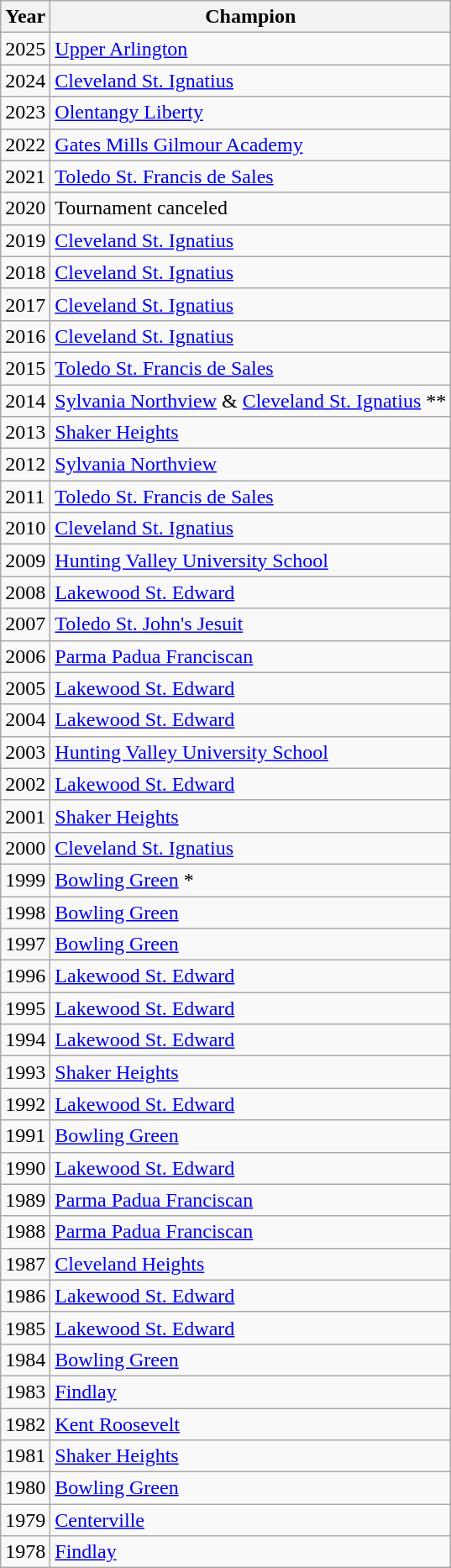<table class="wikitable">
<tr>
<th>Year</th>
<th>Champion</th>
</tr>
<tr>
<td>2025</td>
<td><a href='#'>Upper Arlington</a></td>
</tr>
<tr>
<td>2024</td>
<td><a href='#'>Cleveland St. Ignatius</a></td>
</tr>
<tr>
<td>2023</td>
<td><a href='#'>Olentangy Liberty</a></td>
</tr>
<tr>
<td>2022</td>
<td><a href='#'>Gates Mills Gilmour Academy</a></td>
</tr>
<tr>
<td>2021</td>
<td><a href='#'>Toledo St. Francis de Sales</a></td>
</tr>
<tr>
<td>2020</td>
<td>Tournament canceled</td>
</tr>
<tr>
<td>2019</td>
<td><a href='#'>Cleveland St. Ignatius</a></td>
</tr>
<tr>
<td>2018</td>
<td><a href='#'>Cleveland St. Ignatius</a></td>
</tr>
<tr>
<td>2017</td>
<td><a href='#'>Cleveland St. Ignatius</a></td>
</tr>
<tr>
<td>2016</td>
<td><a href='#'>Cleveland St. Ignatius</a></td>
</tr>
<tr>
<td>2015</td>
<td><a href='#'>Toledo St. Francis de Sales</a></td>
</tr>
<tr>
<td>2014</td>
<td><a href='#'>Sylvania Northview</a> & <a href='#'>Cleveland St. Ignatius</a> **</td>
</tr>
<tr>
<td>2013</td>
<td><a href='#'>Shaker Heights</a></td>
</tr>
<tr>
<td>2012</td>
<td><a href='#'>Sylvania Northview</a></td>
</tr>
<tr>
<td>2011</td>
<td><a href='#'>Toledo St. Francis de Sales</a></td>
</tr>
<tr>
<td>2010</td>
<td><a href='#'>Cleveland St. Ignatius</a></td>
</tr>
<tr>
<td>2009</td>
<td><a href='#'>Hunting Valley University School</a></td>
</tr>
<tr>
<td>2008</td>
<td><a href='#'>Lakewood St. Edward</a></td>
</tr>
<tr>
<td>2007</td>
<td><a href='#'>Toledo St. John's Jesuit</a></td>
</tr>
<tr>
<td>2006</td>
<td><a href='#'>Parma Padua Franciscan</a></td>
</tr>
<tr>
<td>2005</td>
<td><a href='#'>Lakewood St. Edward</a></td>
</tr>
<tr>
<td>2004</td>
<td><a href='#'>Lakewood St. Edward</a></td>
</tr>
<tr>
<td>2003</td>
<td><a href='#'>Hunting Valley University School</a></td>
</tr>
<tr>
<td>2002</td>
<td><a href='#'>Lakewood St. Edward</a></td>
</tr>
<tr>
<td>2001</td>
<td><a href='#'>Shaker Heights</a></td>
</tr>
<tr>
<td>2000</td>
<td><a href='#'>Cleveland St. Ignatius</a></td>
</tr>
<tr>
<td>1999</td>
<td><a href='#'>Bowling Green</a> *</td>
</tr>
<tr>
<td>1998</td>
<td><a href='#'>Bowling Green</a></td>
</tr>
<tr>
<td>1997</td>
<td><a href='#'>Bowling Green</a></td>
</tr>
<tr>
<td>1996</td>
<td><a href='#'>Lakewood St. Edward</a></td>
</tr>
<tr>
<td>1995</td>
<td><a href='#'>Lakewood St. Edward</a></td>
</tr>
<tr>
<td>1994</td>
<td><a href='#'>Lakewood St. Edward</a></td>
</tr>
<tr>
<td>1993</td>
<td><a href='#'>Shaker Heights</a></td>
</tr>
<tr>
<td>1992</td>
<td><a href='#'>Lakewood St. Edward</a></td>
</tr>
<tr>
<td>1991</td>
<td><a href='#'>Bowling Green</a></td>
</tr>
<tr>
<td>1990</td>
<td><a href='#'>Lakewood St. Edward</a></td>
</tr>
<tr>
<td>1989</td>
<td><a href='#'>Parma Padua Franciscan</a></td>
</tr>
<tr>
<td>1988</td>
<td><a href='#'>Parma Padua Franciscan</a></td>
</tr>
<tr>
<td>1987</td>
<td><a href='#'>Cleveland Heights</a></td>
</tr>
<tr>
<td>1986</td>
<td><a href='#'>Lakewood St. Edward</a></td>
</tr>
<tr>
<td>1985</td>
<td><a href='#'>Lakewood St. Edward</a></td>
</tr>
<tr>
<td>1984</td>
<td><a href='#'>Bowling Green</a></td>
</tr>
<tr>
<td>1983</td>
<td><a href='#'>Findlay</a></td>
</tr>
<tr>
<td>1982</td>
<td><a href='#'>Kent Roosevelt</a></td>
</tr>
<tr>
<td>1981</td>
<td><a href='#'>Shaker Heights</a></td>
</tr>
<tr>
<td>1980</td>
<td><a href='#'>Bowling Green</a></td>
</tr>
<tr>
<td>1979</td>
<td><a href='#'>Centerville</a></td>
</tr>
<tr>
<td>1978</td>
<td><a href='#'>Findlay</a></td>
</tr>
</table>
